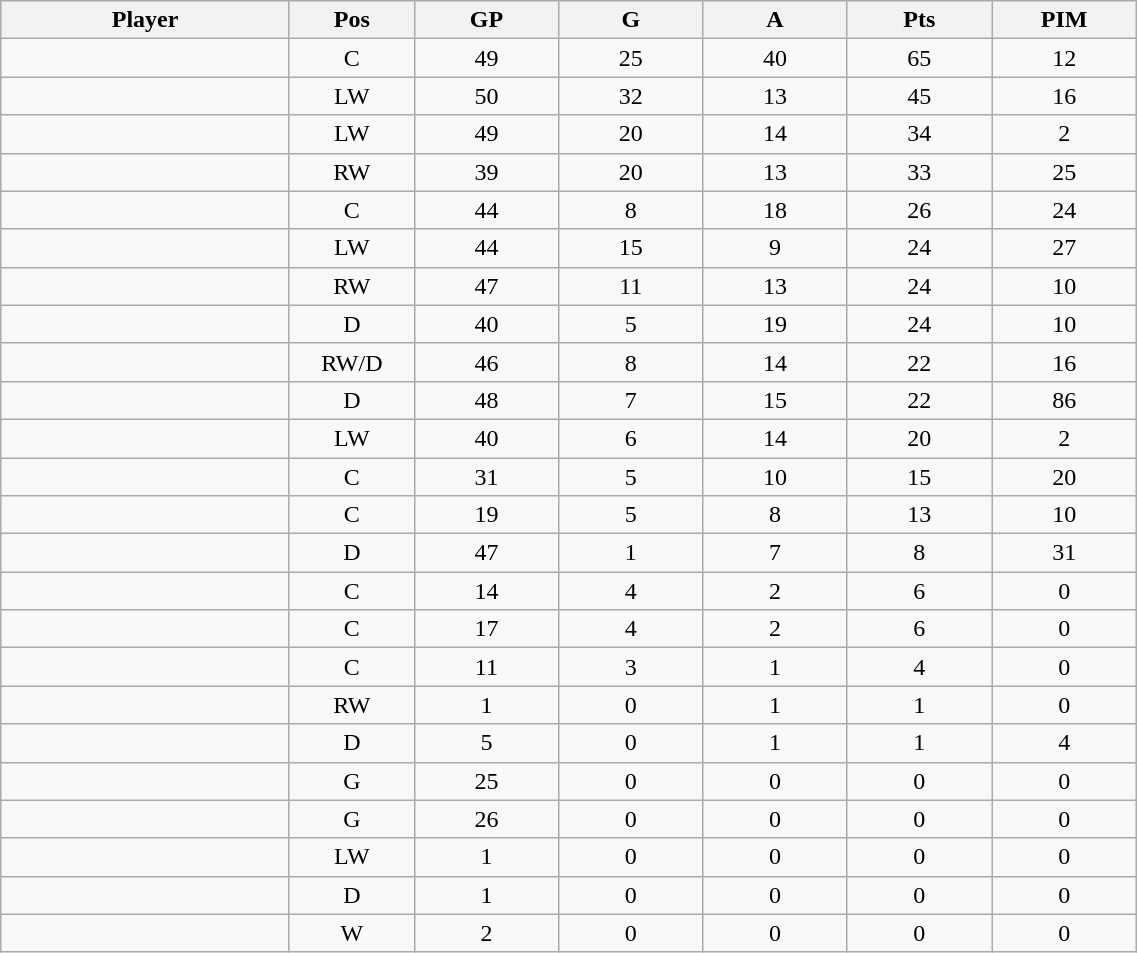<table class="wikitable sortable" width="60%">
<tr ALIGN="center">
<th bgcolor="#DDDDFF" width="10%">Player</th>
<th bgcolor="#DDDDFF" width="3%" title="Position">Pos</th>
<th bgcolor="#DDDDFF" width="5%" title="Games played">GP</th>
<th bgcolor="#DDDDFF" width="5%" title="Goals">G</th>
<th bgcolor="#DDDDFF" width="5%" title="Assists">A</th>
<th bgcolor="#DDDDFF" width="5%" title="Points">Pts</th>
<th bgcolor="#DDDDFF" width="5%" title="Penalties in Minutes">PIM</th>
</tr>
<tr align="center">
<td align="right"></td>
<td>C</td>
<td>49</td>
<td>25</td>
<td>40</td>
<td>65</td>
<td>12</td>
</tr>
<tr align="center">
<td align="right"></td>
<td>LW</td>
<td>50</td>
<td>32</td>
<td>13</td>
<td>45</td>
<td>16</td>
</tr>
<tr align="center">
<td align="right"></td>
<td>LW</td>
<td>49</td>
<td>20</td>
<td>14</td>
<td>34</td>
<td>2</td>
</tr>
<tr align="center">
<td align="right"></td>
<td>RW</td>
<td>39</td>
<td>20</td>
<td>13</td>
<td>33</td>
<td>25</td>
</tr>
<tr align="center">
<td align="right"></td>
<td>C</td>
<td>44</td>
<td>8</td>
<td>18</td>
<td>26</td>
<td>24</td>
</tr>
<tr align="center">
<td align="right"></td>
<td>LW</td>
<td>44</td>
<td>15</td>
<td>9</td>
<td>24</td>
<td>27</td>
</tr>
<tr align="center">
<td align="right"></td>
<td>RW</td>
<td>47</td>
<td>11</td>
<td>13</td>
<td>24</td>
<td>10</td>
</tr>
<tr align="center">
<td align="right"></td>
<td>D</td>
<td>40</td>
<td>5</td>
<td>19</td>
<td>24</td>
<td>10</td>
</tr>
<tr align="center">
<td align="right"></td>
<td>RW/D</td>
<td>46</td>
<td>8</td>
<td>14</td>
<td>22</td>
<td>16</td>
</tr>
<tr align="center">
<td align="right"></td>
<td>D</td>
<td>48</td>
<td>7</td>
<td>15</td>
<td>22</td>
<td>86</td>
</tr>
<tr align="center">
<td align="right"></td>
<td>LW</td>
<td>40</td>
<td>6</td>
<td>14</td>
<td>20</td>
<td>2</td>
</tr>
<tr align="center">
<td align="right"></td>
<td>C</td>
<td>31</td>
<td>5</td>
<td>10</td>
<td>15</td>
<td>20</td>
</tr>
<tr align="center">
<td align="right"></td>
<td>C</td>
<td>19</td>
<td>5</td>
<td>8</td>
<td>13</td>
<td>10</td>
</tr>
<tr align="center">
<td align="right"></td>
<td>D</td>
<td>47</td>
<td>1</td>
<td>7</td>
<td>8</td>
<td>31</td>
</tr>
<tr align="center">
<td align="right"></td>
<td>C</td>
<td>14</td>
<td>4</td>
<td>2</td>
<td>6</td>
<td>0</td>
</tr>
<tr align="center">
<td align="right"></td>
<td>C</td>
<td>17</td>
<td>4</td>
<td>2</td>
<td>6</td>
<td>0</td>
</tr>
<tr align="center">
<td align="right"></td>
<td>C</td>
<td>11</td>
<td>3</td>
<td>1</td>
<td>4</td>
<td>0</td>
</tr>
<tr align="center">
<td align="right"></td>
<td>RW</td>
<td>1</td>
<td>0</td>
<td>1</td>
<td>1</td>
<td>0</td>
</tr>
<tr align="center">
<td align="right"></td>
<td>D</td>
<td>5</td>
<td>0</td>
<td>1</td>
<td>1</td>
<td>4</td>
</tr>
<tr align="center">
<td align="right"></td>
<td>G</td>
<td>25</td>
<td>0</td>
<td>0</td>
<td>0</td>
<td>0</td>
</tr>
<tr align="center">
<td align="right"></td>
<td>G</td>
<td>26</td>
<td>0</td>
<td>0</td>
<td>0</td>
<td>0</td>
</tr>
<tr align="center">
<td align="right"></td>
<td>LW</td>
<td>1</td>
<td>0</td>
<td>0</td>
<td>0</td>
<td>0</td>
</tr>
<tr align="center">
<td align="right"></td>
<td>D</td>
<td>1</td>
<td>0</td>
<td>0</td>
<td>0</td>
<td>0</td>
</tr>
<tr align="center">
<td align="right"></td>
<td>W</td>
<td>2</td>
<td>0</td>
<td>0</td>
<td>0</td>
<td>0</td>
</tr>
</table>
